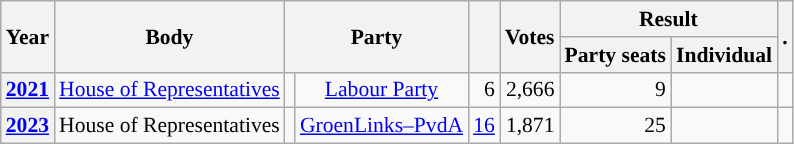<table class="wikitable plainrowheaders sortable" border=2 cellpadding=4 cellspacing=0 style="border: 1px #aaa solid; font-size: 90%; text-align:center;">
<tr>
<th scope="col" rowspan=2>Year</th>
<th scope="col" rowspan=2>Body</th>
<th scope="col" colspan=2 rowspan=2>Party</th>
<th scope="col" rowspan=2></th>
<th scope="col" rowspan=2>Votes</th>
<th scope="colgroup" colspan=2>Result</th>
<th scope="col" rowspan=2 class="unsortable">.</th>
</tr>
<tr>
<th scope="col">Party seats</th>
<th scope="col">Individual</th>
</tr>
<tr>
<th scope="row"><a href='#'>2021</a></th>
<td><a href='#'>House of Representatives</a></td>
<td style="background-color:"></td>
<td><a href='#'>Labour Party</a></td>
<td style=text-align:right>6</td>
<td style=text-align:right>2,666</td>
<td style=text-align:right>9</td>
<td></td>
<td></td>
</tr>
<tr>
<th scope="row"><a href='#'>2023</a></th>
<td>House of Representatives</td>
<td style="background-color:"></td>
<td><a href='#'>GroenLinks–PvdA</a></td>
<td style=text-align:right><a href='#'>16</a></td>
<td style=text-align:right>1,871</td>
<td style=text-align:right>25</td>
<td></td>
<td></td>
</tr>
</table>
